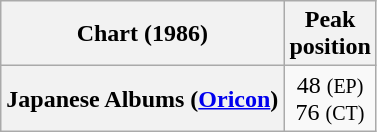<table class="wikitable plainrowheaders" style="text-align:center">
<tr>
<th scope="col">Chart (1986)</th>
<th scope="col">Peak<br> position</th>
</tr>
<tr>
<th scope="row">Japanese Albums (<a href='#'>Oricon</a>)</th>
<td>48 <small>(EP)</small><br>76 <small>(CT)</small></td>
</tr>
</table>
